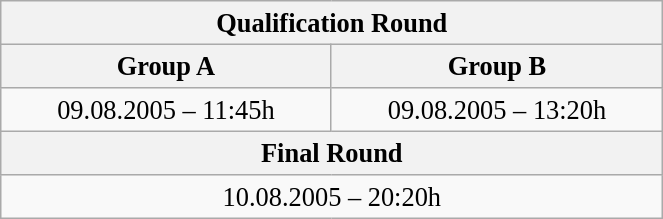<table class="wikitable" style=" text-align:center; font-size:110%;" width="35%">
<tr>
<th colspan="2">Qualification Round</th>
</tr>
<tr>
<th>Group A</th>
<th>Group B</th>
</tr>
<tr>
<td>09.08.2005 – 11:45h</td>
<td>09.08.2005 – 13:20h</td>
</tr>
<tr>
<th colspan="2">Final Round</th>
</tr>
<tr>
<td colspan="2">10.08.2005 – 20:20h</td>
</tr>
</table>
